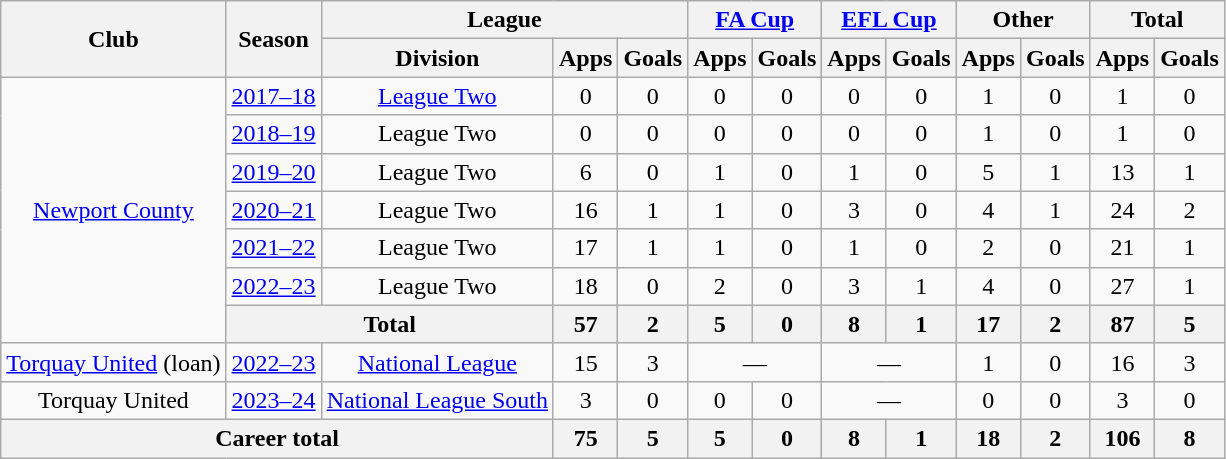<table class="wikitable" style="text-align:center">
<tr>
<th rowspan="2">Club</th>
<th rowspan="2">Season</th>
<th colspan="3">League</th>
<th colspan="2"><a href='#'>FA Cup</a></th>
<th colspan="2"><a href='#'>EFL Cup</a></th>
<th colspan="2">Other</th>
<th colspan="2">Total</th>
</tr>
<tr>
<th>Division</th>
<th>Apps</th>
<th>Goals</th>
<th>Apps</th>
<th>Goals</th>
<th>Apps</th>
<th>Goals</th>
<th>Apps</th>
<th>Goals</th>
<th>Apps</th>
<th>Goals</th>
</tr>
<tr>
<td rowspan="7"><a href='#'>Newport County</a></td>
<td><a href='#'>2017–18</a></td>
<td><a href='#'>League Two</a></td>
<td>0</td>
<td>0</td>
<td>0</td>
<td>0</td>
<td>0</td>
<td>0</td>
<td>1</td>
<td>0</td>
<td>1</td>
<td>0</td>
</tr>
<tr>
<td><a href='#'>2018–19</a></td>
<td>League Two</td>
<td>0</td>
<td>0</td>
<td>0</td>
<td>0</td>
<td>0</td>
<td>0</td>
<td>1</td>
<td>0</td>
<td>1</td>
<td>0</td>
</tr>
<tr>
<td><a href='#'>2019–20</a></td>
<td>League Two</td>
<td>6</td>
<td>0</td>
<td>1</td>
<td>0</td>
<td>1</td>
<td>0</td>
<td>5</td>
<td>1</td>
<td>13</td>
<td>1</td>
</tr>
<tr>
<td><a href='#'>2020–21</a></td>
<td>League Two</td>
<td>16</td>
<td>1</td>
<td>1</td>
<td>0</td>
<td>3</td>
<td>0</td>
<td>4</td>
<td>1</td>
<td>24</td>
<td>2</td>
</tr>
<tr>
<td><a href='#'>2021–22</a></td>
<td>League Two</td>
<td>17</td>
<td>1</td>
<td>1</td>
<td>0</td>
<td>1</td>
<td>0</td>
<td>2</td>
<td>0</td>
<td>21</td>
<td>1</td>
</tr>
<tr>
<td><a href='#'>2022–23</a></td>
<td>League Two</td>
<td>18</td>
<td>0</td>
<td>2</td>
<td>0</td>
<td>3</td>
<td>1</td>
<td>4</td>
<td>0</td>
<td>27</td>
<td>1</td>
</tr>
<tr>
<th colspan="2">Total</th>
<th>57</th>
<th>2</th>
<th>5</th>
<th>0</th>
<th>8</th>
<th>1</th>
<th>17</th>
<th>2</th>
<th>87</th>
<th>5</th>
</tr>
<tr>
<td><a href='#'>Torquay United</a> (loan)</td>
<td><a href='#'>2022–23</a></td>
<td><a href='#'>National League</a></td>
<td>15</td>
<td>3</td>
<td colspan="2">—</td>
<td colspan="2">—</td>
<td>1</td>
<td>0</td>
<td>16</td>
<td>3</td>
</tr>
<tr>
<td>Torquay United</td>
<td><a href='#'>2023–24</a></td>
<td><a href='#'>National League South</a></td>
<td>3</td>
<td>0</td>
<td>0</td>
<td>0</td>
<td colspan="2">—</td>
<td>0</td>
<td>0</td>
<td>3</td>
<td>0</td>
</tr>
<tr>
<th colspan="3">Career total</th>
<th>75</th>
<th>5</th>
<th>5</th>
<th>0</th>
<th>8</th>
<th>1</th>
<th>18</th>
<th>2</th>
<th>106</th>
<th>8</th>
</tr>
</table>
